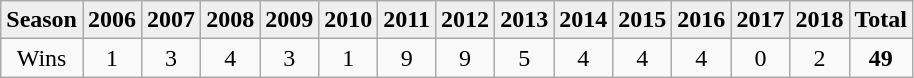<table class="wikitable">
<tr style=background:#efefef;font-weight:bold>
<td>Season</td>
<td>2006</td>
<td>2007</td>
<td>2008</td>
<td>2009</td>
<td>2010</td>
<td>2011</td>
<td>2012</td>
<td>2013</td>
<td>2014</td>
<td>2015</td>
<td>2016</td>
<td>2017</td>
<td>2018</td>
<td><strong>Total</strong></td>
</tr>
<tr align=center>
<td>Wins</td>
<td>1</td>
<td>3</td>
<td>4</td>
<td>3</td>
<td>1</td>
<td>9</td>
<td>9</td>
<td>5</td>
<td>4</td>
<td>4</td>
<td>4</td>
<td>0</td>
<td>2</td>
<td><strong>49</strong></td>
</tr>
</table>
